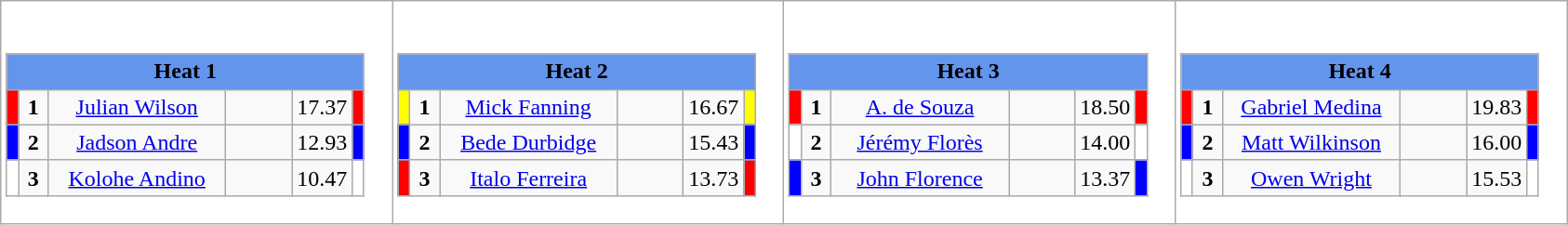<table class="wikitable" style="background:#fff;">
<tr>
<td><div><br><table class="wikitable">
<tr>
<td colspan="6"  style="text-align:center; background:#6495ed;"><strong>Heat 1</strong></td>
</tr>
<tr>
<td style="width:01px; background: #f00;"></td>
<td style="width:14px; text-align:center;"><strong>1</strong></td>
<td style="width:120px; text-align:center;"><a href='#'>Julian Wilson</a></td>
<td style="width:40px; text-align:center;"></td>
<td style="width:20px; text-align:center;">17.37</td>
<td style="width:01px; background: #f00;"></td>
</tr>
<tr>
<td style="width:01px; background: #00f;"></td>
<td style="width:14px; text-align:center;"><strong>2</strong></td>
<td style="width:120px; text-align:center;"><a href='#'>Jadson Andre</a></td>
<td style="width:40px; text-align:center;"></td>
<td style="width:20px; text-align:center;">12.93</td>
<td style="width:01px; background: #00f;"></td>
</tr>
<tr>
<td style="width:01px; background: #fff;"></td>
<td style="width:14px; text-align:center;"><strong>3</strong></td>
<td style="width:120px; text-align:center;"><a href='#'>Kolohe Andino</a></td>
<td style="width:40px; text-align:center;"></td>
<td style="width:20px; text-align:center;">10.47</td>
<td style="width:01px; background: #fff;"></td>
</tr>
</table>
</div></td>
<td><div><br><table class="wikitable">
<tr>
<td colspan="6"  style="text-align:center; background:#6495ed;"><strong>Heat 2</strong></td>
</tr>
<tr>
<td style="width:01px; background: #ff0;"></td>
<td style="width:14px; text-align:center;"><strong>1</strong></td>
<td style="width:120px; text-align:center;"><a href='#'>Mick Fanning</a></td>
<td style="width:40px; text-align:center;"></td>
<td style="width:20px; text-align:center;">16.67</td>
<td style="width:01px; background: #ff0;"></td>
</tr>
<tr>
<td style="width:01px; background: #00f;"></td>
<td style="width:14px; text-align:center;"><strong>2</strong></td>
<td style="width:120px; text-align:center;"><a href='#'>Bede Durbidge</a></td>
<td style="width:40px; text-align:center;"></td>
<td style="width:20px; text-align:center;">15.43</td>
<td style="width:01px; background: #00f;"></td>
</tr>
<tr>
<td style="width:01px; background: #f00;"></td>
<td style="width:14px; text-align:center;"><strong>3</strong></td>
<td style="width:120px; text-align:center;"><a href='#'>Italo Ferreira</a></td>
<td style="width:40px; text-align:center;"></td>
<td style="width:20px; text-align:center;">13.73</td>
<td style="width:01px; background: #f00;"></td>
</tr>
</table>
</div></td>
<td><div><br><table class="wikitable">
<tr>
<td colspan="6"  style="text-align:center; background:#6495ed;"><strong>Heat 3</strong></td>
</tr>
<tr>
<td style="width:01px; background: #f00;"></td>
<td style="width:14px; text-align:center;"><strong>1</strong></td>
<td style="width:120px; text-align:center;"><a href='#'>A. de Souza</a></td>
<td style="width:40px; text-align:center;"></td>
<td style="width:20px; text-align:center;">18.50</td>
<td style="width:01px; background: #f00;"></td>
</tr>
<tr>
<td style="width:01px; background: #fff;"></td>
<td style="width:14px; text-align:center;"><strong>2</strong></td>
<td style="width:120px; text-align:center;"><a href='#'>Jérémy Florès</a></td>
<td style="width:40px; text-align:center;"></td>
<td style="width:20px; text-align:center;">14.00</td>
<td style="width:01px; background: #fff;"></td>
</tr>
<tr>
<td style="width:01px; background: #00f;"></td>
<td style="width:14px; text-align:center;"><strong>3</strong></td>
<td style="width:120px; text-align:center;"><a href='#'>John Florence</a></td>
<td style="width:40px; text-align:center;"></td>
<td style="width:20px; text-align:center;">13.37</td>
<td style="width:01px; background: #00f;"></td>
</tr>
</table>
</div></td>
<td><div><br><table class="wikitable">
<tr>
<td colspan="6"  style="text-align:center; background:#6495ed;"><strong>Heat 4</strong></td>
</tr>
<tr>
<td style="width:01px; background: #f00;"></td>
<td style="width:14px; text-align:center;"><strong>1</strong></td>
<td style="width:120px; text-align:center;"><a href='#'>Gabriel Medina</a></td>
<td style="width:40px; text-align:center;"></td>
<td style="width:20px; text-align:center;">19.83</td>
<td style="width:01px; background: #f00;"></td>
</tr>
<tr>
<td style="width:01px; background: #00f;"></td>
<td style="width:14px; text-align:center;"><strong>2</strong></td>
<td style="width:120px; text-align:center;"><a href='#'>Matt Wilkinson</a></td>
<td style="width:40px; text-align:center;"></td>
<td style="width:20px; text-align:center;">16.00</td>
<td style="width:01px; background: #00f;"></td>
</tr>
<tr>
<td style="width:01px; background: #fff;"></td>
<td style="width:14px; text-align:center;"><strong>3</strong></td>
<td style="width:120px; text-align:center;"><a href='#'>Owen Wright</a></td>
<td style="width:40px; text-align:center;"></td>
<td style="width:20px; text-align:center;">15.53</td>
<td style="width:01px; background: #fff;"></td>
</tr>
</table>
</div></td>
</tr>
</table>
